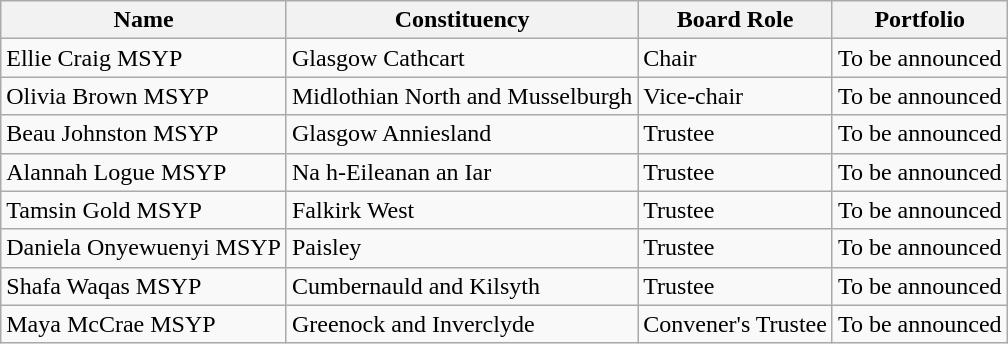<table class="wikitable">
<tr>
<th>Name</th>
<th>Constituency</th>
<th>Board Role</th>
<th>Portfolio</th>
</tr>
<tr>
<td>Ellie Craig MSYP</td>
<td>Glasgow Cathcart</td>
<td>Chair</td>
<td>To be announced</td>
</tr>
<tr>
<td>Olivia Brown MSYP</td>
<td>Midlothian North and Musselburgh</td>
<td>Vice-chair</td>
<td>To be announced</td>
</tr>
<tr>
<td>Beau Johnston MSYP</td>
<td>Glasgow Anniesland</td>
<td>Trustee</td>
<td>To be announced</td>
</tr>
<tr>
<td>Alannah Logue MSYP</td>
<td>Na h-Eileanan an Iar</td>
<td>Trustee</td>
<td>To be announced</td>
</tr>
<tr>
<td>Tamsin Gold MSYP</td>
<td>Falkirk West</td>
<td>Trustee</td>
<td>To be announced</td>
</tr>
<tr>
<td>Daniela Onyewuenyi MSYP</td>
<td>Paisley</td>
<td>Trustee</td>
<td>To be announced</td>
</tr>
<tr>
<td>Shafa Waqas MSYP</td>
<td>Cumbernauld and Kilsyth</td>
<td>Trustee</td>
<td>To be announced</td>
</tr>
<tr>
<td>Maya McCrae MSYP</td>
<td>Greenock and Inverclyde</td>
<td>Convener's Trustee</td>
<td>To be announced</td>
</tr>
</table>
